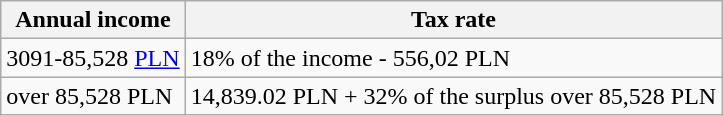<table class="wikitable">
<tr>
<th>Annual income</th>
<th>Tax rate</th>
</tr>
<tr>
<td>3091-85,528 <a href='#'>PLN</a></td>
<td>18% of the income - 556,02 PLN</td>
</tr>
<tr>
<td>over 85,528 PLN</td>
<td>14,839.02 PLN + 32% of the surplus over 85,528 PLN</td>
</tr>
</table>
